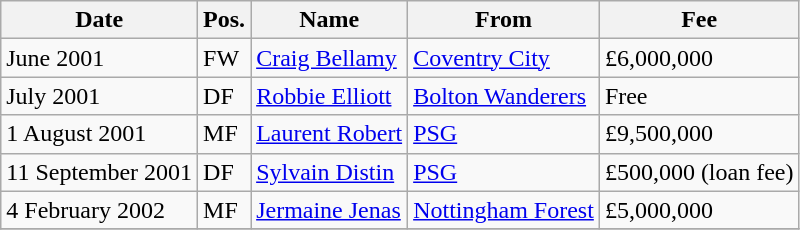<table class="wikitable">
<tr>
<th>Date</th>
<th>Pos.</th>
<th>Name</th>
<th>From</th>
<th>Fee</th>
</tr>
<tr>
<td>June 2001</td>
<td>FW</td>
<td> <a href='#'>Craig Bellamy</a></td>
<td> <a href='#'>Coventry City</a></td>
<td>£6,000,000</td>
</tr>
<tr>
<td>July 2001</td>
<td>DF</td>
<td> <a href='#'>Robbie Elliott</a></td>
<td> <a href='#'>Bolton Wanderers</a></td>
<td>Free</td>
</tr>
<tr>
<td>1 August 2001</td>
<td>MF</td>
<td> <a href='#'>Laurent Robert</a></td>
<td> <a href='#'>PSG</a></td>
<td>£9,500,000</td>
</tr>
<tr>
<td>11 September 2001</td>
<td>DF</td>
<td> <a href='#'>Sylvain Distin</a></td>
<td> <a href='#'>PSG</a></td>
<td>£500,000 (loan fee)</td>
</tr>
<tr>
<td>4 February 2002</td>
<td>MF</td>
<td> <a href='#'>Jermaine Jenas</a></td>
<td> <a href='#'>Nottingham Forest</a></td>
<td>£5,000,000</td>
</tr>
<tr>
</tr>
</table>
